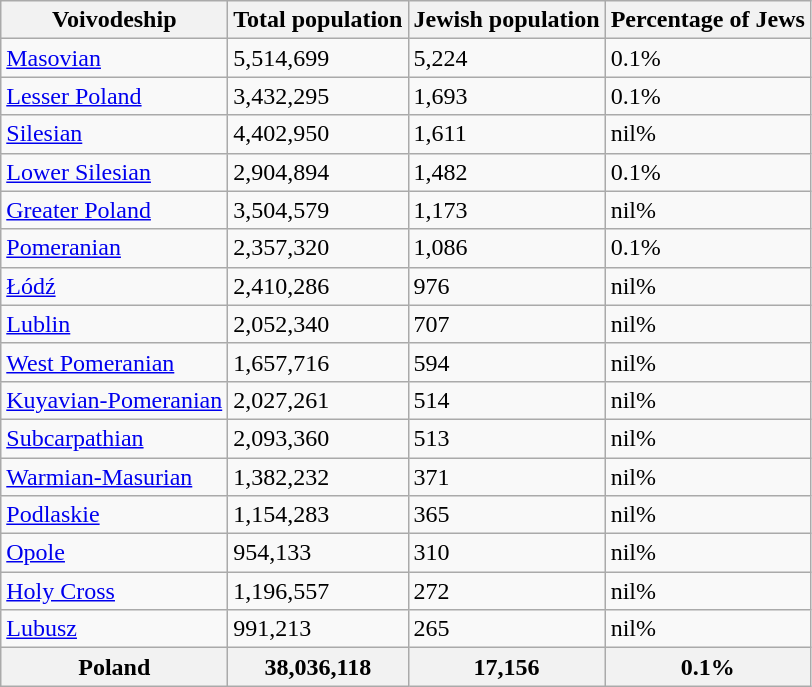<table class="wikitable">
<tr>
<th>Voivodeship</th>
<th>Total population</th>
<th>Jewish population</th>
<th>Percentage of Jews</th>
</tr>
<tr>
<td><a href='#'>Masovian</a></td>
<td>5,514,699</td>
<td>5,224</td>
<td>0.1%</td>
</tr>
<tr>
<td><a href='#'>Lesser Poland</a></td>
<td>3,432,295</td>
<td>1,693</td>
<td>0.1%</td>
</tr>
<tr>
<td><a href='#'>Silesian</a></td>
<td>4,402,950</td>
<td>1,611</td>
<td>nil%</td>
</tr>
<tr>
<td><a href='#'>Lower Silesian</a></td>
<td>2,904,894</td>
<td>1,482</td>
<td>0.1%</td>
</tr>
<tr>
<td><a href='#'>Greater Poland</a></td>
<td>3,504,579</td>
<td>1,173</td>
<td>nil%</td>
</tr>
<tr>
<td><a href='#'>Pomeranian</a></td>
<td>2,357,320</td>
<td>1,086</td>
<td>0.1%</td>
</tr>
<tr>
<td><a href='#'>Łódź</a></td>
<td>2,410,286</td>
<td>976</td>
<td>nil%</td>
</tr>
<tr>
<td><a href='#'>Lublin</a></td>
<td>2,052,340</td>
<td>707</td>
<td>nil%</td>
</tr>
<tr>
<td><a href='#'>West Pomeranian</a></td>
<td>1,657,716</td>
<td>594</td>
<td>nil%</td>
</tr>
<tr>
<td><a href='#'>Kuyavian-Pomeranian</a></td>
<td>2,027,261</td>
<td>514</td>
<td>nil%</td>
</tr>
<tr>
<td><a href='#'>Subcarpathian</a></td>
<td>2,093,360</td>
<td>513</td>
<td>nil%</td>
</tr>
<tr>
<td><a href='#'>Warmian-Masurian</a></td>
<td>1,382,232</td>
<td>371</td>
<td>nil%</td>
</tr>
<tr>
<td><a href='#'>Podlaskie</a></td>
<td>1,154,283</td>
<td>365</td>
<td>nil%</td>
</tr>
<tr>
<td><a href='#'>Opole</a></td>
<td>954,133</td>
<td>310</td>
<td>nil%</td>
</tr>
<tr>
<td><a href='#'>Holy Cross</a></td>
<td>1,196,557</td>
<td>272</td>
<td>nil%</td>
</tr>
<tr>
<td><a href='#'>Lubusz</a></td>
<td>991,213</td>
<td>265</td>
<td>nil%</td>
</tr>
<tr>
<th>Poland</th>
<th>38,036,118</th>
<th>17,156</th>
<th>0.1%</th>
</tr>
</table>
